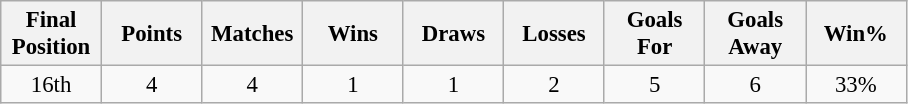<table class="wikitable" style="font-size: 95%; text-align: center;">
<tr>
<th width=60>Final Position</th>
<th width=60>Points</th>
<th width=60>Matches</th>
<th width=60>Wins</th>
<th width=60>Draws</th>
<th width=60>Losses</th>
<th width=60>Goals For</th>
<th width=60>Goals Away</th>
<th width=60>Win%</th>
</tr>
<tr>
<td>16th</td>
<td>4</td>
<td>4</td>
<td>1</td>
<td>1</td>
<td>2</td>
<td>5</td>
<td>6</td>
<td>33%</td>
</tr>
</table>
